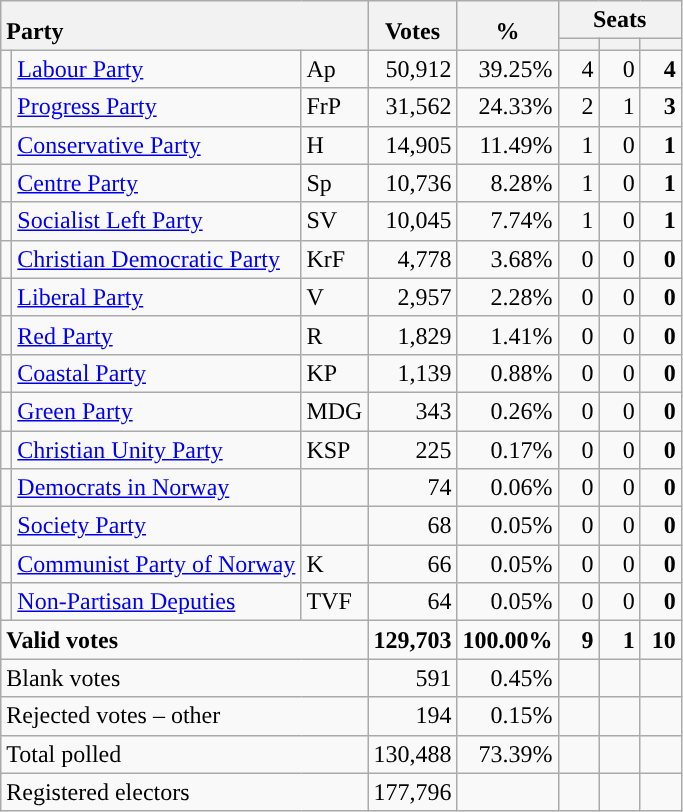<table class="wikitable" border="1" style="text-align:right">
<tr>
<th style="text-align:left" valign=bottom rowspan=2 colspan=3>Party</th>
<th align=center valign=bottom rowspan=2 width="50">Votes</th>
<th align=center valign=bottom rowspan=2 width="50">%</th>
<th colspan=3>Seats</th>
</tr>
<tr>
<th align=center valign=bottom width="20"><small></small></th>
<th align=center valign=bottom width="20"><small><a href='#'></a></small></th>
<th align=center valign=bottom width="20"><small></small></th>
</tr>
<tr>
<td style="color:inherit;background:"></td>
<td align=left><a href='#'>Labour Party</a></td>
<td align=left>Ap</td>
<td>50,912</td>
<td>39.25%</td>
<td>4</td>
<td>0</td>
<td><strong>4</strong></td>
</tr>
<tr>
<td style="color:inherit;background:"></td>
<td align=left><a href='#'>Progress Party</a></td>
<td align=left>FrP</td>
<td>31,562</td>
<td>24.33%</td>
<td>2</td>
<td>1</td>
<td><strong>3</strong></td>
</tr>
<tr>
<td style="color:inherit;background:"></td>
<td align=left><a href='#'>Conservative Party</a></td>
<td align=left>H</td>
<td>14,905</td>
<td>11.49%</td>
<td>1</td>
<td>0</td>
<td><strong>1</strong></td>
</tr>
<tr>
<td style="color:inherit;background:"></td>
<td align=left><a href='#'>Centre Party</a></td>
<td align=left>Sp</td>
<td>10,736</td>
<td>8.28%</td>
<td>1</td>
<td>0</td>
<td><strong>1</strong></td>
</tr>
<tr>
<td style="color:inherit;background:"></td>
<td align=left><a href='#'>Socialist Left Party</a></td>
<td align=left>SV</td>
<td>10,045</td>
<td>7.74%</td>
<td>1</td>
<td>0</td>
<td><strong>1</strong></td>
</tr>
<tr>
<td style="color:inherit;background:"></td>
<td align=left><a href='#'>Christian Democratic Party</a></td>
<td align=left>KrF</td>
<td>4,778</td>
<td>3.68%</td>
<td>0</td>
<td>0</td>
<td><strong>0</strong></td>
</tr>
<tr>
<td style="color:inherit;background:"></td>
<td align=left><a href='#'>Liberal Party</a></td>
<td align=left>V</td>
<td>2,957</td>
<td>2.28%</td>
<td>0</td>
<td>0</td>
<td><strong>0</strong></td>
</tr>
<tr>
<td style="color:inherit;background:"></td>
<td align=left><a href='#'>Red Party</a></td>
<td align=left>R</td>
<td>1,829</td>
<td>1.41%</td>
<td>0</td>
<td>0</td>
<td><strong>0</strong></td>
</tr>
<tr>
<td style="color:inherit;background:"></td>
<td align=left><a href='#'>Coastal Party</a></td>
<td align=left>KP</td>
<td>1,139</td>
<td>0.88%</td>
<td>0</td>
<td>0</td>
<td><strong>0</strong></td>
</tr>
<tr>
<td style="color:inherit;background:"></td>
<td align=left><a href='#'>Green Party</a></td>
<td align=left>MDG</td>
<td>343</td>
<td>0.26%</td>
<td>0</td>
<td>0</td>
<td><strong>0</strong></td>
</tr>
<tr>
<td style="color:inherit;background:"></td>
<td align=left><a href='#'>Christian Unity Party</a></td>
<td align=left>KSP</td>
<td>225</td>
<td>0.17%</td>
<td>0</td>
<td>0</td>
<td><strong>0</strong></td>
</tr>
<tr>
<td style="color:inherit;background:"></td>
<td align=left><a href='#'>Democrats in Norway</a></td>
<td></td>
<td>74</td>
<td>0.06%</td>
<td>0</td>
<td>0</td>
<td><strong>0</strong></td>
</tr>
<tr>
<td style="color:inherit;background:"></td>
<td align=left><a href='#'>Society Party</a></td>
<td></td>
<td>68</td>
<td>0.05%</td>
<td>0</td>
<td>0</td>
<td><strong>0</strong></td>
</tr>
<tr>
<td style="color:inherit;background:"></td>
<td align=left><a href='#'>Communist Party of Norway</a></td>
<td align=left>K</td>
<td>66</td>
<td>0.05%</td>
<td>0</td>
<td>0</td>
<td><strong>0</strong></td>
</tr>
<tr>
<td></td>
<td align=left><a href='#'>Non-Partisan Deputies</a></td>
<td align=left>TVF</td>
<td>64</td>
<td>0.05%</td>
<td>0</td>
<td>0</td>
<td><strong>0</strong></td>
</tr>
<tr style="font-weight:bold">
<td align=left colspan=3>Valid votes</td>
<td>129,703</td>
<td>100.00%</td>
<td>9</td>
<td>1</td>
<td>10</td>
</tr>
<tr>
<td align=left colspan=3>Blank votes</td>
<td>591</td>
<td>0.45%</td>
<td></td>
<td></td>
<td></td>
</tr>
<tr>
<td align=left colspan=3>Rejected votes – other</td>
<td>194</td>
<td>0.15%</td>
<td></td>
<td></td>
<td></td>
</tr>
<tr>
<td align=left colspan=3>Total polled</td>
<td>130,488</td>
<td>73.39%</td>
<td></td>
<td></td>
<td></td>
</tr>
<tr>
<td align=left colspan=3>Registered electors</td>
<td>177,796</td>
<td></td>
<td></td>
<td></td>
<td></td>
</tr>
</table>
